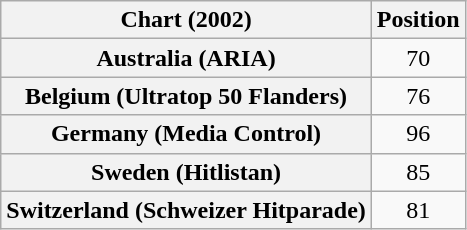<table class="wikitable sortable plainrowheaders" style="text-align:center">
<tr>
<th scope="col">Chart (2002)</th>
<th scope="col">Position</th>
</tr>
<tr>
<th scope="row">Australia (ARIA)</th>
<td>70</td>
</tr>
<tr>
<th scope="row">Belgium (Ultratop 50 Flanders)</th>
<td>76</td>
</tr>
<tr>
<th scope="row">Germany (Media Control)</th>
<td>96</td>
</tr>
<tr>
<th scope="row">Sweden (Hitlistan)</th>
<td>85</td>
</tr>
<tr>
<th scope="row">Switzerland (Schweizer Hitparade)</th>
<td>81</td>
</tr>
</table>
